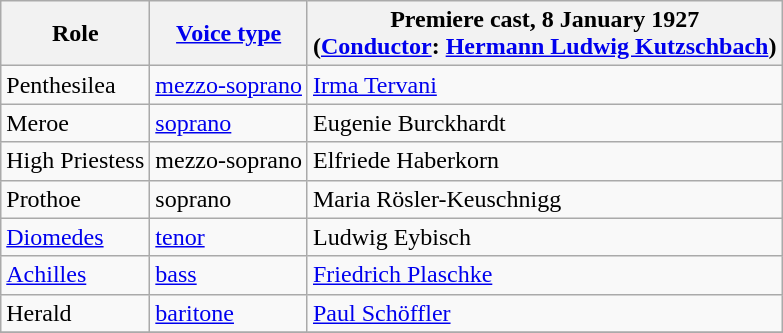<table class="wikitable">
<tr>
<th>Role</th>
<th><a href='#'>Voice type</a></th>
<th>Premiere cast, 8 January 1927<br>(<a href='#'>Conductor</a>: <a href='#'>Hermann Ludwig Kutzschbach</a>)</th>
</tr>
<tr>
<td>Penthesilea</td>
<td><a href='#'>mezzo-soprano</a></td>
<td><a href='#'>Irma Tervani</a></td>
</tr>
<tr>
<td>Meroe</td>
<td><a href='#'>soprano</a></td>
<td>Eugenie Burckhardt</td>
</tr>
<tr>
<td>High Priestess</td>
<td>mezzo-soprano</td>
<td>Elfriede Haberkorn</td>
</tr>
<tr>
<td>Prothoe</td>
<td>soprano</td>
<td>Maria Rösler-Keuschnigg</td>
</tr>
<tr>
<td><a href='#'>Diomedes</a></td>
<td><a href='#'>tenor</a></td>
<td>Ludwig Eybisch</td>
</tr>
<tr>
<td><a href='#'>Achilles</a></td>
<td><a href='#'>bass</a></td>
<td><a href='#'>Friedrich Plaschke</a></td>
</tr>
<tr>
<td>Herald</td>
<td><a href='#'>baritone</a></td>
<td><a href='#'>Paul Schöffler</a></td>
</tr>
<tr>
</tr>
</table>
